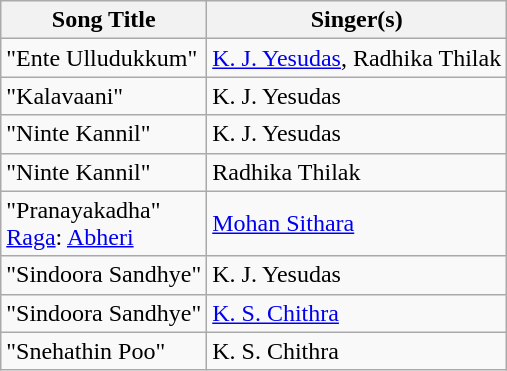<table class="wikitable">
<tr>
<th>Song Title</th>
<th>Singer(s)</th>
</tr>
<tr>
<td>"Ente Ulludukkum"</td>
<td><a href='#'>K. J. Yesudas</a>, Radhika Thilak</td>
</tr>
<tr>
<td>"Kalavaani"</td>
<td>K. J. Yesudas</td>
</tr>
<tr>
<td>"Ninte Kannil"</td>
<td>K. J. Yesudas</td>
</tr>
<tr>
<td>"Ninte Kannil"</td>
<td>Radhika Thilak</td>
</tr>
<tr>
<td>"Pranayakadha"<br><a href='#'>Raga</a>: <a href='#'>Abheri</a></td>
<td><a href='#'>Mohan Sithara</a></td>
</tr>
<tr>
<td>"Sindoora Sandhye"</td>
<td>K. J. Yesudas</td>
</tr>
<tr>
<td>"Sindoora Sandhye"</td>
<td><a href='#'>K. S. Chithra</a></td>
</tr>
<tr>
<td>"Snehathin Poo"</td>
<td>K. S. Chithra</td>
</tr>
</table>
